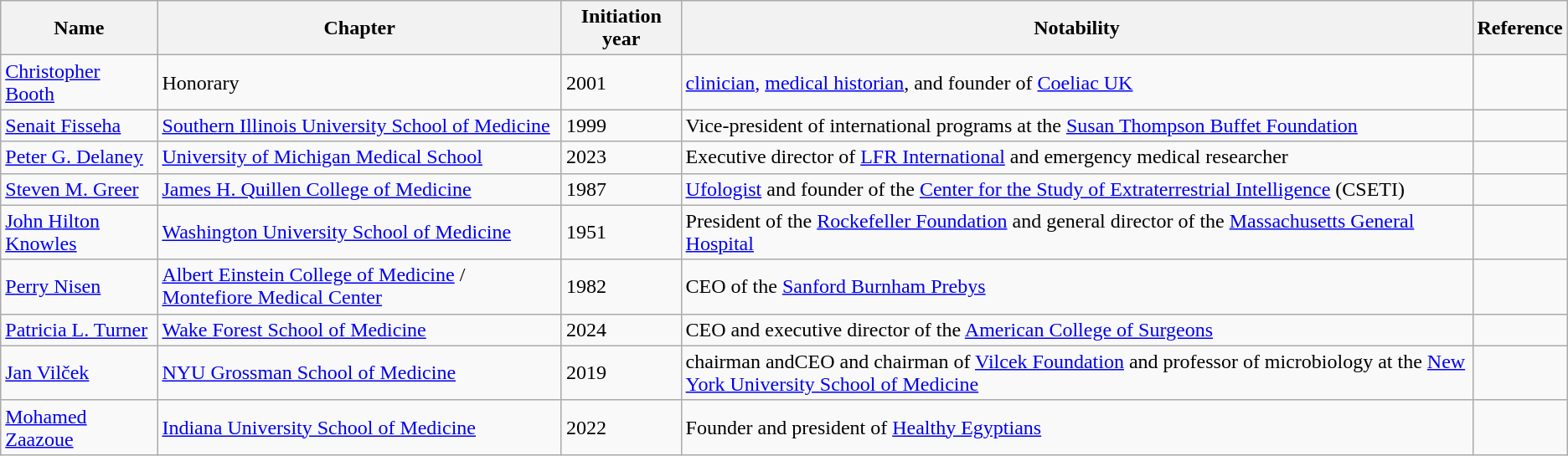<table class="wikitable sortable">
<tr>
<th>Name</th>
<th>Chapter</th>
<th>Initiation year</th>
<th>Notability</th>
<th>Reference</th>
</tr>
<tr>
<td><a href='#'>Christopher Booth</a></td>
<td>Honorary</td>
<td>2001</td>
<td><a href='#'>clinician,</a> <a href='#'>medical historian</a>, and founder of <a href='#'>Coeliac UK</a></td>
<td></td>
</tr>
<tr>
<td><a href='#'>Senait Fisseha</a></td>
<td><a href='#'>Southern Illinois University School of Medicine</a></td>
<td>1999</td>
<td>Vice-president of international programs at the <a href='#'>Susan Thompson Buffet Foundation</a></td>
<td></td>
</tr>
<tr>
<td><a href='#'>Peter G. Delaney</a></td>
<td><a href='#'>University of Michigan Medical School</a></td>
<td>2023</td>
<td>Executive director of <a href='#'>LFR International</a> and emergency medical researcher</td>
<td></td>
</tr>
<tr>
<td><a href='#'>Steven M. Greer</a></td>
<td><a href='#'>James H. Quillen College of Medicine</a></td>
<td>1987</td>
<td><a href='#'>Ufologist</a> and founder of the <a href='#'>Center for the Study of Extraterrestrial Intelligence</a> (CSETI)</td>
<td></td>
</tr>
<tr>
<td><a href='#'>John Hilton Knowles</a></td>
<td><a href='#'>Washington University School of Medicine</a></td>
<td>1951</td>
<td>President of the <a href='#'>Rockefeller Foundation</a> and general director of the <a href='#'>Massachusetts General Hospital</a></td>
<td></td>
</tr>
<tr>
<td><a href='#'>Perry Nisen</a></td>
<td><a href='#'>Albert Einstein College of Medicine</a> / <a href='#'>Montefiore Medical Center</a></td>
<td>1982</td>
<td>CEO of the <a href='#'>Sanford Burnham Prebys</a></td>
<td></td>
</tr>
<tr>
<td><a href='#'>Patricia L. Turner</a></td>
<td><a href='#'>Wake Forest School of Medicine</a></td>
<td>2024</td>
<td>CEO and executive director of the <a href='#'>American College of Surgeons</a></td>
<td></td>
</tr>
<tr>
<td><a href='#'>Jan Vilček</a></td>
<td><a href='#'>NYU Grossman School of Medicine</a></td>
<td>2019</td>
<td>chairman andCEO and chairman of <a href='#'>Vilcek Foundation</a> and professor of microbiology at the <a href='#'>New York University School of Medicine</a></td>
<td></td>
</tr>
<tr>
<td><a href='#'>Mohamed Zaazoue</a></td>
<td><a href='#'>Indiana University School of Medicine</a></td>
<td>2022</td>
<td>Founder and president of <a href='#'>Healthy Egyptians</a></td>
<td></td>
</tr>
</table>
